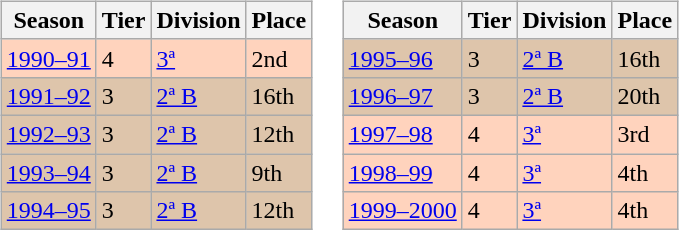<table>
<tr>
<td style="vertical-align:top;"><br><table class="wikitable">
<tr style="background:#f0f6fa;">
<th>Season</th>
<th>Tier</th>
<th>Division</th>
<th>Place</th>
</tr>
<tr>
<td style="background:#FFD3BD;"><a href='#'>1990–91</a></td>
<td style="background:#FFD3BD;">4</td>
<td style="background:#FFD3BD;"><a href='#'>3ª</a></td>
<td style="background:#FFD3BD;">2nd</td>
</tr>
<tr>
<td style="background:#DEC5AB;"><a href='#'>1991–92</a></td>
<td style="background:#DEC5AB;">3</td>
<td style="background:#DEC5AB;"><a href='#'>2ª B</a></td>
<td style="background:#DEC5AB;">16th</td>
</tr>
<tr>
<td style="background:#DEC5AB;"><a href='#'>1992–93</a></td>
<td style="background:#DEC5AB;">3</td>
<td style="background:#DEC5AB;"><a href='#'>2ª B</a></td>
<td style="background:#DEC5AB;">12th</td>
</tr>
<tr>
<td style="background:#DEC5AB;"><a href='#'>1993–94</a></td>
<td style="background:#DEC5AB;">3</td>
<td style="background:#DEC5AB;"><a href='#'>2ª B</a></td>
<td style="background:#DEC5AB;">9th</td>
</tr>
<tr>
<td style="background:#DEC5AB;"><a href='#'>1994–95</a></td>
<td style="background:#DEC5AB;">3</td>
<td style="background:#DEC5AB;"><a href='#'>2ª B</a></td>
<td style="background:#DEC5AB;">12th</td>
</tr>
</table>
</td>
<td style="vertical-align:top;"><br><table class="wikitable">
<tr style="background:#f0f6fa;">
<th>Season</th>
<th>Tier</th>
<th>Division</th>
<th>Place</th>
</tr>
<tr>
<td style="background:#DEC5AB;"><a href='#'>1995–96</a></td>
<td style="background:#DEC5AB;">3</td>
<td style="background:#DEC5AB;"><a href='#'>2ª B</a></td>
<td style="background:#DEC5AB;">16th</td>
</tr>
<tr>
<td style="background:#DEC5AB;"><a href='#'>1996–97</a></td>
<td style="background:#DEC5AB;">3</td>
<td style="background:#DEC5AB;"><a href='#'>2ª B</a></td>
<td style="background:#DEC5AB;">20th</td>
</tr>
<tr>
<td style="background:#FFD3BD;"><a href='#'>1997–98</a></td>
<td style="background:#FFD3BD;">4</td>
<td style="background:#FFD3BD;"><a href='#'>3ª</a></td>
<td style="background:#FFD3BD;">3rd</td>
</tr>
<tr>
<td style="background:#FFD3BD;"><a href='#'>1998–99</a></td>
<td style="background:#FFD3BD;">4</td>
<td style="background:#FFD3BD;"><a href='#'>3ª</a></td>
<td style="background:#FFD3BD;">4th</td>
</tr>
<tr>
<td style="background:#FFD3BD;"><a href='#'>1999–2000</a></td>
<td style="background:#FFD3BD;">4</td>
<td style="background:#FFD3BD;"><a href='#'>3ª</a></td>
<td style="background:#FFD3BD;">4th</td>
</tr>
</table>
</td>
</tr>
</table>
